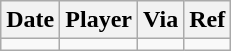<table class="wikitable">
<tr>
<th>Date</th>
<th>Player</th>
<th>Via</th>
<th>Ref</th>
</tr>
<tr>
<td></td>
<td></td>
<td></td>
<td></td>
</tr>
</table>
